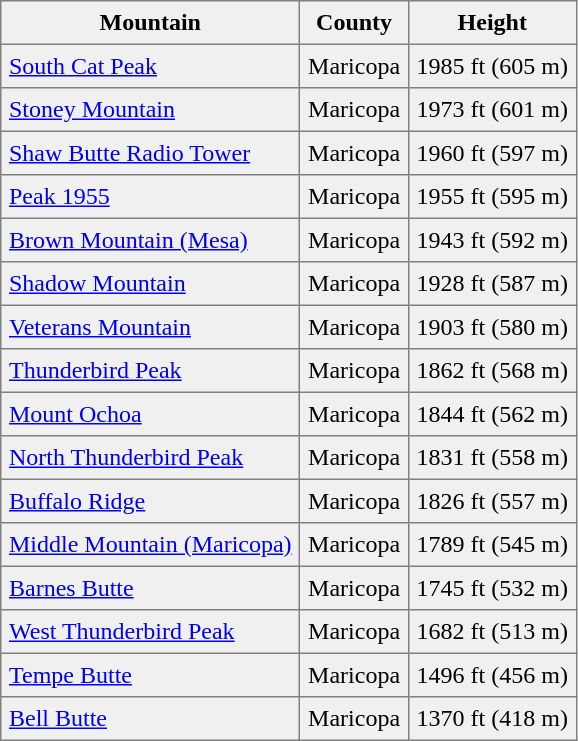<table border=1 cellspacing=0 cellpadding=5 style="border-collapse: collapse; background:#f0f0f0;">
<tr>
<th>Mountain</th>
<th>County</th>
<th>Height</th>
</tr>
<tr>
<td><a href='#'>South Cat Peak</a></td>
<td>Maricopa</td>
<td>1985 ft (605 m)</td>
</tr>
<tr>
<td><a href='#'>Stoney Mountain</a></td>
<td>Maricopa</td>
<td>1973 ft (601 m)</td>
</tr>
<tr>
<td><a href='#'>Shaw Butte Radio Tower</a></td>
<td>Maricopa</td>
<td>1960 ft (597 m)</td>
</tr>
<tr>
<td><a href='#'>Peak 1955</a></td>
<td>Maricopa</td>
<td>1955 ft (595 m)</td>
</tr>
<tr>
<td><a href='#'>Brown Mountain (Mesa)</a></td>
<td>Maricopa</td>
<td>1943 ft (592 m)</td>
</tr>
<tr>
<td><a href='#'>Shadow Mountain</a></td>
<td>Maricopa</td>
<td>1928 ft (587 m)</td>
</tr>
<tr>
<td><a href='#'>Veterans Mountain</a></td>
<td>Maricopa</td>
<td>1903 ft (580 m)</td>
</tr>
<tr>
<td><a href='#'>Thunderbird Peak</a></td>
<td>Maricopa</td>
<td>1862 ft (568 m)</td>
</tr>
<tr>
<td><a href='#'>Mount Ochoa</a></td>
<td>Maricopa</td>
<td>1844 ft (562 m)</td>
</tr>
<tr>
<td><a href='#'>North Thunderbird Peak</a></td>
<td>Maricopa</td>
<td>1831 ft (558 m)</td>
</tr>
<tr>
<td><a href='#'>Buffalo Ridge</a></td>
<td>Maricopa</td>
<td>1826 ft (557 m)</td>
</tr>
<tr>
<td><a href='#'>Middle Mountain (Maricopa)</a></td>
<td>Maricopa</td>
<td>1789 ft (545 m)</td>
</tr>
<tr>
<td><a href='#'>Barnes Butte</a></td>
<td>Maricopa</td>
<td>1745 ft (532 m)</td>
</tr>
<tr>
<td><a href='#'>West Thunderbird Peak</a></td>
<td>Maricopa</td>
<td>1682 ft (513 m)</td>
</tr>
<tr>
<td><a href='#'>Tempe Butte</a></td>
<td>Maricopa</td>
<td>1496 ft (456 m)</td>
</tr>
<tr>
<td><a href='#'>Bell Butte</a></td>
<td>Maricopa</td>
<td>1370 ft (418 m)</td>
</tr>
</table>
